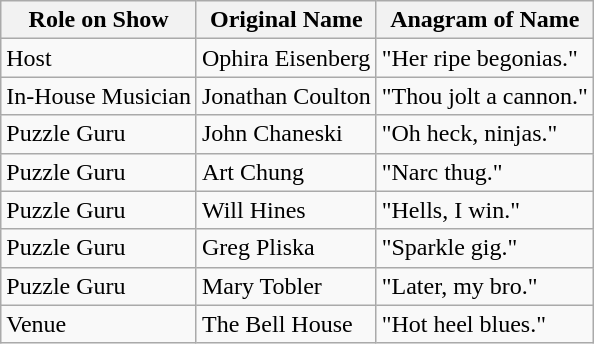<table class="wikitable">
<tr>
<th>Role on Show</th>
<th>Original Name</th>
<th>Anagram of Name</th>
</tr>
<tr>
<td>Host</td>
<td>Ophira Eisenberg</td>
<td>"Her ripe begonias."</td>
</tr>
<tr>
<td>In-House Musician</td>
<td>Jonathan Coulton</td>
<td>"Thou jolt a cannon."</td>
</tr>
<tr>
<td>Puzzle Guru</td>
<td>John Chaneski</td>
<td>"Oh heck, ninjas."</td>
</tr>
<tr>
<td>Puzzle Guru</td>
<td>Art Chung</td>
<td>"Narc thug."</td>
</tr>
<tr>
<td>Puzzle Guru</td>
<td>Will Hines</td>
<td>"Hells, I win."</td>
</tr>
<tr>
<td>Puzzle Guru</td>
<td>Greg Pliska</td>
<td>"Sparkle gig."</td>
</tr>
<tr>
<td>Puzzle Guru</td>
<td>Mary Tobler</td>
<td>"Later, my bro."</td>
</tr>
<tr>
<td>Venue</td>
<td>The Bell House</td>
<td>"Hot heel blues."</td>
</tr>
</table>
